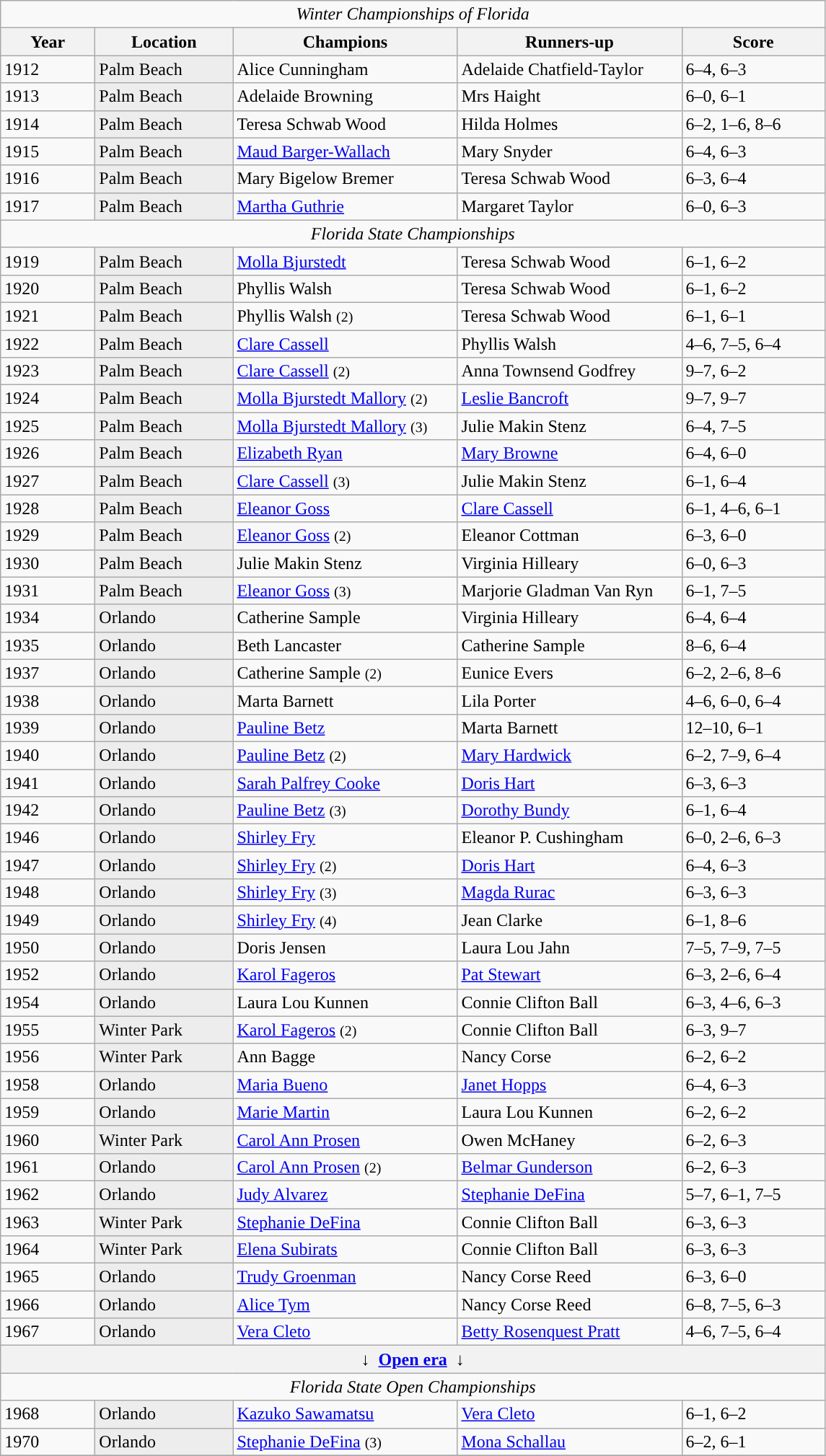<table class="wikitable">
<tr>
<td colspan=5 align=center><em>Winter Championships of Florida</em></td>
</tr>
<tr>
<th style="width:80px">Year</th>
<th style="width:120px">Location</th>
<th style="width:200px">Champions</th>
<th style="width:200px">Runners-up</th>
<th style="width:125px" class="unsortable">Score</th>
</tr>
<tr>
<td>1912</td>
<td style="background:#ededed">Palm Beach</td>
<td> Alice Cunningham</td>
<td> Adelaide Chatfield-Taylor</td>
<td>6–4, 6–3</td>
</tr>
<tr>
<td>1913</td>
<td style="background:#ededed">Palm Beach</td>
<td> Adelaide Browning</td>
<td> Mrs Haight</td>
<td>6–0, 6–1</td>
</tr>
<tr>
<td>1914</td>
<td style="background:#ededed">Palm Beach</td>
<td> Teresa Schwab Wood</td>
<td> Hilda Holmes</td>
<td>6–2, 1–6, 8–6</td>
</tr>
<tr>
<td>1915</td>
<td style="background:#ededed">Palm Beach</td>
<td> <a href='#'>Maud Barger-Wallach</a></td>
<td> Mary Snyder</td>
<td>6–4, 6–3</td>
</tr>
<tr>
<td>1916</td>
<td style="background:#ededed">Palm Beach</td>
<td> Mary Bigelow Bremer</td>
<td> Teresa Schwab Wood</td>
<td>6–3, 6–4</td>
</tr>
<tr>
<td>1917</td>
<td style="background:#ededed">Palm Beach</td>
<td> <a href='#'>Martha Guthrie</a></td>
<td> Margaret Taylor</td>
<td>6–0, 6–3</td>
</tr>
<tr>
<td colspan=5 align=center><em>Florida State Championships</em></td>
</tr>
<tr>
<td>1919</td>
<td style="background:#ededed">Palm Beach</td>
<td> <a href='#'>Molla Bjurstedt</a></td>
<td> Teresa Schwab Wood</td>
<td>6–1, 6–2</td>
</tr>
<tr>
<td>1920</td>
<td style="background:#ededed">Palm Beach</td>
<td> Phyllis Walsh</td>
<td> Teresa Schwab Wood</td>
<td>6–1, 6–2</td>
</tr>
<tr>
<td>1921</td>
<td style="background:#ededed">Palm Beach</td>
<td> Phyllis Walsh  <small>(2)</small></td>
<td> Teresa Schwab Wood</td>
<td>6–1, 6–1</td>
</tr>
<tr>
<td>1922</td>
<td style="background:#ededed">Palm Beach</td>
<td> <a href='#'>Clare Cassell</a></td>
<td> Phyllis Walsh</td>
<td>4–6, 7–5, 6–4</td>
</tr>
<tr>
<td>1923</td>
<td style="background:#ededed">Palm Beach</td>
<td> <a href='#'>Clare Cassell</a>  <small>(2)</small></td>
<td> Anna Townsend Godfrey</td>
<td>9–7, 6–2</td>
</tr>
<tr>
<td>1924</td>
<td style="background:#ededed">Palm Beach</td>
<td> <a href='#'>Molla Bjurstedt Mallory</a>  <small>(2)</small></td>
<td> <a href='#'>Leslie Bancroft</a></td>
<td>9–7, 9–7</td>
</tr>
<tr>
<td>1925</td>
<td style="background:#ededed">Palm Beach</td>
<td> <a href='#'>Molla Bjurstedt Mallory</a>  <small>(3)</small></td>
<td> Julie Makin Stenz</td>
<td>6–4, 7–5</td>
</tr>
<tr>
<td>1926</td>
<td style="background:#ededed">Palm Beach</td>
<td> <a href='#'>Elizabeth Ryan</a></td>
<td> <a href='#'>Mary Browne</a></td>
<td>6–4, 6–0</td>
</tr>
<tr>
<td>1927</td>
<td style="background:#ededed">Palm Beach</td>
<td> <a href='#'>Clare Cassell</a>  <small>(3)</small></td>
<td> Julie Makin Stenz</td>
<td>6–1, 6–4</td>
</tr>
<tr>
<td>1928</td>
<td style="background:#ededed">Palm Beach</td>
<td> <a href='#'>Eleanor Goss</a></td>
<td> <a href='#'>Clare Cassell</a></td>
<td>6–1, 4–6, 6–1</td>
</tr>
<tr>
<td>1929</td>
<td style="background:#ededed">Palm Beach</td>
<td> <a href='#'>Eleanor Goss</a>  <small>(2)</small></td>
<td>  Eleanor Cottman</td>
<td>6–3, 6–0</td>
</tr>
<tr>
<td>1930</td>
<td style="background:#ededed">Palm Beach</td>
<td> Julie Makin Stenz</td>
<td> Virginia Hilleary</td>
<td>6–0, 6–3</td>
</tr>
<tr>
<td>1931</td>
<td style="background:#ededed">Palm Beach</td>
<td> <a href='#'>Eleanor Goss</a> <small>(3)</small></td>
<td> Marjorie Gladman Van Ryn</td>
<td>6–1, 7–5</td>
</tr>
<tr>
<td>1934</td>
<td style="background:#ededed">Orlando</td>
<td> Catherine Sample</td>
<td> Virginia Hilleary</td>
<td>6–4, 6–4</td>
</tr>
<tr>
<td>1935</td>
<td style="background:#ededed">Orlando</td>
<td> Beth Lancaster</td>
<td> Catherine Sample</td>
<td>8–6, 6–4</td>
</tr>
<tr>
<td>1937</td>
<td style="background:#ededed">Orlando</td>
<td> Catherine Sample  <small>(2)</small></td>
<td> Eunice Evers</td>
<td>6–2, 2–6, 8–6</td>
</tr>
<tr>
<td>1938</td>
<td style="background:#ededed">Orlando</td>
<td> Marta Barnett</td>
<td> Lila Porter</td>
<td>4–6, 6–0, 6–4</td>
</tr>
<tr>
<td>1939</td>
<td style="background:#ededed">Orlando</td>
<td> <a href='#'>Pauline Betz</a></td>
<td> Marta Barnett</td>
<td>12–10, 6–1</td>
</tr>
<tr>
<td>1940</td>
<td style="background:#ededed">Orlando</td>
<td> <a href='#'>Pauline Betz</a>  <small>(2)</small></td>
<td> <a href='#'>Mary Hardwick</a></td>
<td>6–2, 7–9, 6–4</td>
</tr>
<tr>
<td>1941</td>
<td style="background:#ededed">Orlando</td>
<td> <a href='#'>Sarah Palfrey Cooke</a></td>
<td> <a href='#'>Doris Hart</a></td>
<td>6–3, 6–3</td>
</tr>
<tr>
<td>1942</td>
<td style="background:#ededed">Orlando</td>
<td> <a href='#'>Pauline Betz</a> <small>(3)</small></td>
<td> <a href='#'>Dorothy Bundy</a></td>
<td>6–1, 6–4</td>
</tr>
<tr>
<td>1946</td>
<td style="background:#ededed">Orlando</td>
<td> <a href='#'>Shirley Fry</a></td>
<td> Eleanor P. Cushingham</td>
<td>6–0, 2–6, 6–3</td>
</tr>
<tr>
<td>1947</td>
<td style="background:#ededed">Orlando</td>
<td> <a href='#'>Shirley Fry</a> <small>(2)</small></td>
<td> <a href='#'>Doris Hart</a></td>
<td>6–4, 6–3</td>
</tr>
<tr>
<td>1948</td>
<td style="background:#ededed">Orlando</td>
<td> <a href='#'>Shirley Fry</a> <small>(3)</small></td>
<td> <a href='#'>Magda Rurac</a></td>
<td>6–3, 6–3</td>
</tr>
<tr>
<td>1949</td>
<td style="background:#ededed">Orlando</td>
<td> <a href='#'>Shirley Fry</a> <small>(4)</small></td>
<td> Jean Clarke</td>
<td>6–1, 8–6</td>
</tr>
<tr>
<td>1950</td>
<td style="background:#ededed">Orlando</td>
<td> Doris Jensen</td>
<td> Laura Lou Jahn</td>
<td>7–5, 7–9, 7–5</td>
</tr>
<tr>
<td>1952</td>
<td style="background:#ededed">Orlando</td>
<td> <a href='#'>Karol Fageros</a></td>
<td> <a href='#'>Pat Stewart</a></td>
<td>6–3, 2–6, 6–4</td>
</tr>
<tr>
<td>1954</td>
<td style="background:#ededed">Orlando</td>
<td> Laura Lou Kunnen</td>
<td> Connie Clifton Ball</td>
<td>6–3, 4–6, 6–3</td>
</tr>
<tr>
<td>1955</td>
<td style="background:#ededed">Winter Park</td>
<td> <a href='#'>Karol Fageros</a> <small>(2)</small></td>
<td> Connie Clifton Ball</td>
<td>6–3, 9–7</td>
</tr>
<tr>
<td>1956</td>
<td style="background:#ededed">Winter Park</td>
<td> Ann Bagge</td>
<td> Nancy Corse</td>
<td>6–2, 6–2</td>
</tr>
<tr>
<td>1958</td>
<td style="background:#ededed">Orlando</td>
<td> <a href='#'>Maria Bueno</a></td>
<td> <a href='#'>Janet Hopps</a></td>
<td>6–4, 6–3</td>
</tr>
<tr>
<td>1959</td>
<td style="background:#ededed">Orlando</td>
<td> <a href='#'>Marie Martin</a></td>
<td> Laura Lou Kunnen</td>
<td>6–2, 6–2</td>
</tr>
<tr>
<td>1960</td>
<td style="background:#ededed">Winter Park</td>
<td> <a href='#'>Carol Ann Prosen</a></td>
<td> Owen McHaney</td>
<td>6–2, 6–3</td>
</tr>
<tr>
<td>1961</td>
<td style="background:#ededed">Orlando</td>
<td> <a href='#'>Carol Ann Prosen</a> <small>(2)</small></td>
<td> <a href='#'>Belmar Gunderson</a></td>
<td>6–2, 6–3</td>
</tr>
<tr>
<td>1962</td>
<td style="background:#ededed">Orlando</td>
<td> <a href='#'>Judy Alvarez</a></td>
<td> <a href='#'>Stephanie DeFina</a></td>
<td>5–7, 6–1, 7–5</td>
</tr>
<tr>
<td>1963</td>
<td style="background:#ededed">Winter Park</td>
<td> <a href='#'>Stephanie DeFina</a></td>
<td> Connie Clifton Ball</td>
<td>6–3, 6–3</td>
</tr>
<tr>
<td>1964</td>
<td style="background:#ededed">Winter Park</td>
<td> <a href='#'>Elena Subirats</a></td>
<td> Connie Clifton Ball</td>
<td>6–3, 6–3</td>
</tr>
<tr>
<td>1965</td>
<td style="background:#ededed">Orlando</td>
<td> <a href='#'>Trudy Groenman</a></td>
<td> Nancy Corse Reed</td>
<td>6–3, 6–0</td>
</tr>
<tr>
<td>1966</td>
<td style="background:#ededed">Orlando</td>
<td> <a href='#'>Alice Tym</a></td>
<td> Nancy Corse Reed</td>
<td>6–8, 7–5, 6–3</td>
</tr>
<tr>
<td>1967</td>
<td style="background:#ededed">Orlando</td>
<td> <a href='#'>Vera Cleto</a></td>
<td> <a href='#'>Betty Rosenquest Pratt</a></td>
<td>4–6, 7–5, 6–4</td>
</tr>
<tr>
<th colspan=5 align=center>↓  <a href='#'>Open era</a>  ↓</th>
</tr>
<tr>
<td colspan=5 align=center><em>Florida State Open Championships</em></td>
</tr>
<tr>
<td>1968</td>
<td style="background:#ededed">Orlando</td>
<td> <a href='#'>Kazuko Sawamatsu</a></td>
<td> <a href='#'>Vera Cleto</a></td>
<td>6–1, 6–2</td>
</tr>
<tr>
<td>1970</td>
<td style="background:#ededed">Orlando</td>
<td> <a href='#'>Stephanie DeFina</a>  <small>(3)</small></td>
<td> <a href='#'>Mona Schallau</a></td>
<td>6–2, 6–1</td>
</tr>
<tr>
</tr>
</table>
